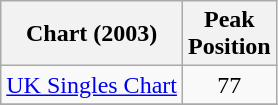<table class="wikitable">
<tr>
<th align="left">Chart (2003)</th>
<th align="left">Peak<br>Position</th>
</tr>
<tr>
<td align="left"><a href='#'>UK Singles Chart</a></td>
<td align="center">77</td>
</tr>
<tr>
</tr>
</table>
